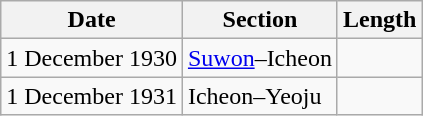<table class="wikitable">
<tr>
<th>Date</th>
<th>Section</th>
<th>Length</th>
</tr>
<tr>
<td>1 December 1930</td>
<td><a href='#'>Suwon</a>–Icheon</td>
<td></td>
</tr>
<tr>
<td>1 December 1931</td>
<td>Icheon–Yeoju</td>
<td></td>
</tr>
</table>
